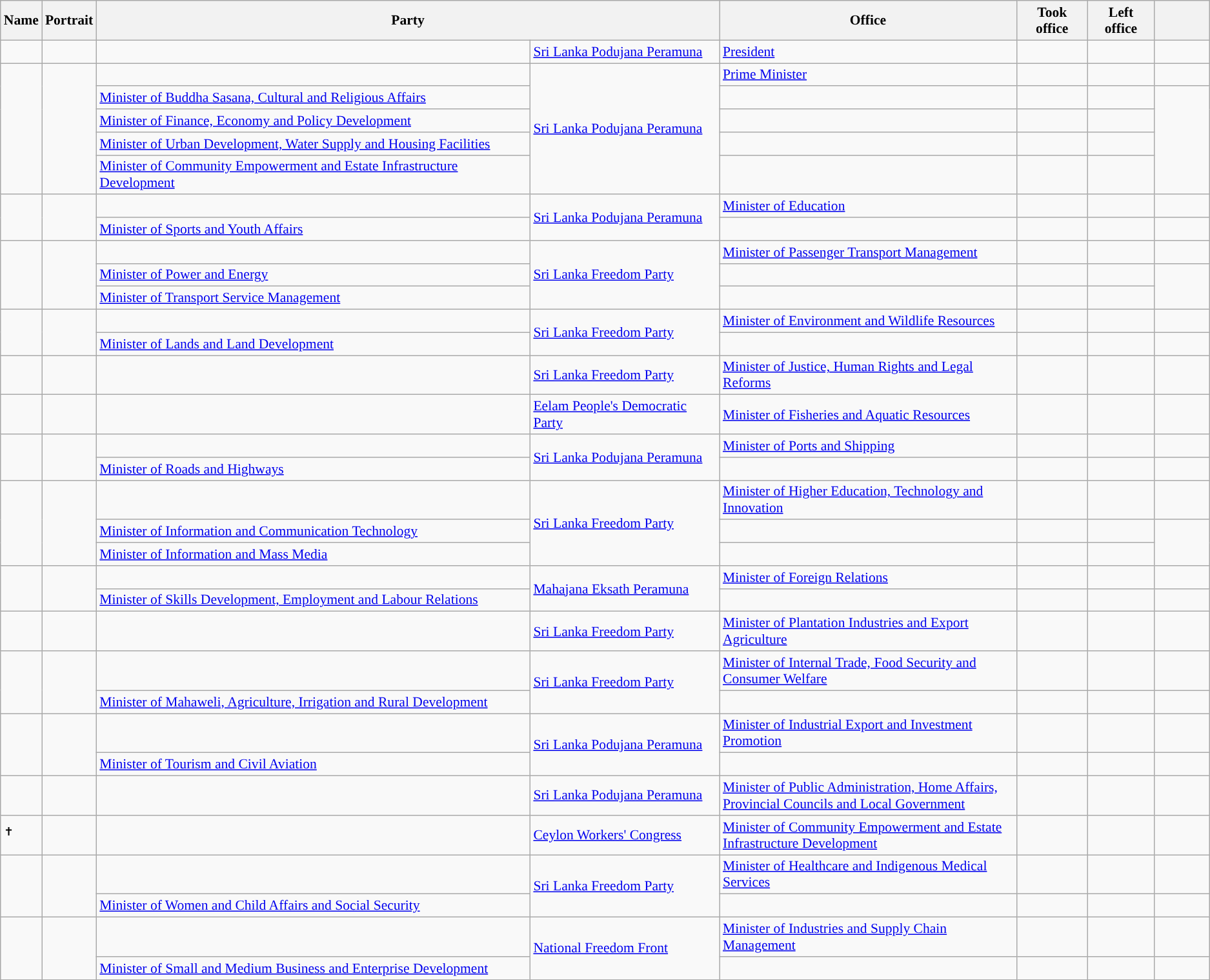<table class="wikitable plainrowheaders sortable" style="font-size:90%; text-align:left;">
<tr>
<th scope=col>Name</th>
<th scope=col class=unsortable>Portrait</th>
<th scope=col colspan="2">Party</th>
<th scope=col width=300px>Office</th>
<th scope=col>Took office</th>
<th scope=col>Left office</th>
<th scope=col width=50px class=unsortable></th>
</tr>
<tr>
<td></td>
<td align=center></td>
<td !align="center" style="background:"></td>
<td><a href='#'>Sri Lanka Podujana Peramuna</a></td>
<td><a href='#'>President</a></td>
<td align=center></td>
<td align=center></td>
<td align=center></td>
</tr>
<tr>
<td rowspan=5></td>
<td align=center rowspan=5></td>
<td !align="center" style="background:"></td>
<td rowspan=5><a href='#'>Sri Lanka Podujana Peramuna</a></td>
<td><a href='#'>Prime Minister</a></td>
<td align=center></td>
<td align=center></td>
<td align=center></td>
</tr>
<tr>
<td><a href='#'>Minister of Buddha Sasana, Cultural and Religious Affairs</a></td>
<td align=center></td>
<td align=center></td>
<td align=center></td>
</tr>
<tr>
<td><a href='#'>Minister of Finance, Economy and Policy Development</a></td>
<td align=center></td>
<td align=center></td>
<td align=center></td>
</tr>
<tr>
<td><a href='#'>Minister of Urban Development, Water Supply and Housing Facilities</a></td>
<td align=center></td>
<td align=center></td>
<td align=center></td>
</tr>
<tr>
<td><a href='#'>Minister of Community Empowerment and Estate Infrastructure Development</a></td>
<td align=center></td>
<td align=center></td>
<td align=center></td>
</tr>
<tr>
<td rowspan=2></td>
<td align=center rowspan=2></td>
<td !align="center" style="background:"></td>
<td rowspan=2><a href='#'>Sri Lanka Podujana Peramuna</a></td>
<td><a href='#'>Minister of Education</a></td>
<td align=center></td>
<td align=center></td>
<td align=center></td>
</tr>
<tr>
<td><a href='#'>Minister of Sports and Youth Affairs</a></td>
<td align=center></td>
<td align=center></td>
<td align=center></td>
</tr>
<tr>
<td rowspan=3></td>
<td align=center rowspan=3></td>
<td !align="center" style="background:"></td>
<td rowspan=3><a href='#'>Sri Lanka Freedom Party</a></td>
<td><a href='#'>Minister of Passenger Transport Management</a></td>
<td align=center></td>
<td align=center></td>
<td align=center></td>
</tr>
<tr>
<td><a href='#'>Minister of Power and Energy</a></td>
<td align=center></td>
<td align=center></td>
<td align=center></td>
</tr>
<tr>
<td><a href='#'>Minister of Transport Service Management</a></td>
<td align=center></td>
<td align=center></td>
<td align=center></td>
</tr>
<tr>
<td rowspan=2></td>
<td align=center rowspan=2></td>
<td !align="center" style="background:"></td>
<td rowspan=2><a href='#'>Sri Lanka Freedom Party</a></td>
<td><a href='#'>Minister of Environment and Wildlife Resources</a></td>
<td align=center></td>
<td align=center></td>
<td align=center></td>
</tr>
<tr>
<td><a href='#'>Minister of Lands and Land Development</a></td>
<td align=center></td>
<td align=center></td>
<td align=center></td>
</tr>
<tr>
<td></td>
<td align=center></td>
<td !align="center" style="background:"></td>
<td><a href='#'>Sri Lanka Freedom Party</a></td>
<td><a href='#'>Minister of Justice, Human Rights and Legal Reforms</a></td>
<td align=center></td>
<td align=center></td>
<td align=center></td>
</tr>
<tr>
<td></td>
<td align=center></td>
<td !align="center" style="background:"></td>
<td><a href='#'>Eelam People's Democratic Party</a></td>
<td><a href='#'>Minister of Fisheries and Aquatic Resources</a></td>
<td align=center></td>
<td align=center></td>
<td align=center></td>
</tr>
<tr>
<td rowspan=2></td>
<td align=center rowspan=2></td>
<td !align="center" style="background:"></td>
<td rowspan=2><a href='#'>Sri Lanka Podujana Peramuna</a></td>
<td><a href='#'>Minister of Ports and Shipping</a></td>
<td align=center></td>
<td align=center></td>
<td align=center></td>
</tr>
<tr>
<td><a href='#'>Minister of Roads and Highways</a></td>
<td align=center></td>
<td align=center></td>
<td align=center></td>
</tr>
<tr>
<td rowspan=3></td>
<td align=center rowspan=3></td>
<td !align="center" style="background:"></td>
<td rowspan=3><a href='#'>Sri Lanka Freedom Party</a></td>
<td><a href='#'>Minister of Higher Education, Technology and Innovation</a></td>
<td align=center></td>
<td align=center></td>
<td align=center></td>
</tr>
<tr>
<td><a href='#'>Minister of Information and Communication Technology</a></td>
<td align=center></td>
<td align=center></td>
<td align=center></td>
</tr>
<tr>
<td><a href='#'>Minister of Information and Mass Media</a></td>
<td align=center></td>
<td align=center></td>
<td align=center></td>
</tr>
<tr>
<td rowspan=2></td>
<td align=center rowspan=2></td>
<td !align="center" style="background:"></td>
<td rowspan=2><a href='#'>Mahajana Eksath Peramuna</a></td>
<td><a href='#'>Minister of Foreign Relations</a></td>
<td align=center></td>
<td align=center></td>
<td align=center></td>
</tr>
<tr>
<td><a href='#'>Minister of Skills Development, Employment and Labour Relations</a></td>
<td align=center></td>
<td align=center></td>
<td align=center></td>
</tr>
<tr>
<td></td>
<td align=center></td>
<td !align="center" style="background:"></td>
<td><a href='#'>Sri Lanka Freedom Party</a></td>
<td><a href='#'>Minister of Plantation Industries and Export Agriculture</a></td>
<td align=center></td>
<td align=center></td>
<td align=center></td>
</tr>
<tr>
<td rowspan=2></td>
<td align=center rowspan=2></td>
<td !align="center" style="background:"></td>
<td rowspan=2><a href='#'>Sri Lanka Freedom Party</a></td>
<td><a href='#'>Minister of Internal Trade, Food Security and Consumer Welfare</a></td>
<td align=center></td>
<td align=center></td>
<td align=center></td>
</tr>
<tr>
<td><a href='#'>Minister of Mahaweli, Agriculture, Irrigation and Rural Development</a></td>
<td align=center></td>
<td align=center></td>
<td align=center></td>
</tr>
<tr>
<td rowspan=2></td>
<td align=center rowspan=2></td>
<td !align="center" style="background:"></td>
<td rowspan=2><a href='#'>Sri Lanka Podujana Peramuna</a></td>
<td><a href='#'>Minister of Industrial Export and Investment Promotion</a></td>
<td align=center></td>
<td align=center></td>
<td align=center></td>
</tr>
<tr>
<td><a href='#'>Minister of Tourism and Civil Aviation</a></td>
<td align=center></td>
<td align=center></td>
<td align=center></td>
</tr>
<tr>
<td></td>
<td align=center></td>
<td !align="center" style="background:"></td>
<td><a href='#'>Sri Lanka Podujana Peramuna</a></td>
<td><a href='#'>Minister of Public Administration, Home Affairs, Provincial Councils and Local Government</a></td>
<td align=center></td>
<td align=center></td>
<td align=center></td>
</tr>
<tr>
<td><sup>✝</sup></td>
<td align=center></td>
<td !align="center" style="background:"></td>
<td><a href='#'>Ceylon Workers' Congress</a></td>
<td><a href='#'>Minister of Community Empowerment and Estate Infrastructure Development</a></td>
<td align=center></td>
<td align=center></td>
<td align=center></td>
</tr>
<tr>
<td rowspan=2></td>
<td align=center rowspan=2></td>
<td !align="center" style="background:"></td>
<td rowspan=2><a href='#'>Sri Lanka Freedom Party</a></td>
<td><a href='#'>Minister of Healthcare and Indigenous Medical Services</a></td>
<td align=center></td>
<td align=center></td>
<td align=center></td>
</tr>
<tr>
<td><a href='#'>Minister of Women and Child Affairs and Social Security</a></td>
<td align=center></td>
<td align=center></td>
<td align=center></td>
</tr>
<tr>
<td rowspan=2></td>
<td align=center rowspan=2></td>
<td !align="center" style="background:"></td>
<td rowspan=2><a href='#'>National Freedom Front</a></td>
<td><a href='#'>Minister of Industries and Supply Chain Management</a></td>
<td align=center></td>
<td align=center></td>
<td align=center></td>
</tr>
<tr>
<td><a href='#'>Minister of Small and Medium Business and Enterprise Development</a></td>
<td align=center></td>
<td align=center></td>
<td align=center></td>
</tr>
</table>
